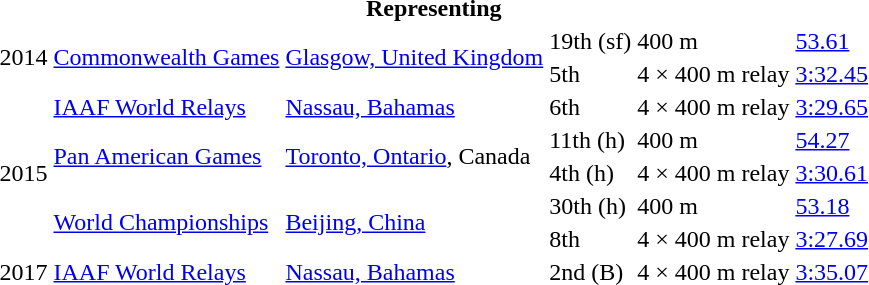<table>
<tr>
<th colspan="6">Representing </th>
</tr>
<tr>
<td rowspan=2>2014</td>
<td rowspan=2><a href='#'>Commonwealth Games</a></td>
<td rowspan=2><a href='#'>Glasgow, United Kingdom</a></td>
<td>19th (sf)</td>
<td>400 m</td>
<td><a href='#'>53.61</a></td>
</tr>
<tr>
<td>5th</td>
<td>4 × 400 m relay</td>
<td><a href='#'>3:32.45</a></td>
</tr>
<tr>
<td rowspan=5>2015</td>
<td><a href='#'>IAAF World Relays</a></td>
<td><a href='#'>Nassau, Bahamas</a></td>
<td>6th</td>
<td>4 × 400 m relay</td>
<td><a href='#'>3:29.65</a></td>
</tr>
<tr>
<td rowspan=2><a href='#'>Pan American Games</a></td>
<td rowspan=2><a href='#'>Toronto, Ontario</a>, Canada</td>
<td>11th (h)</td>
<td>400 m</td>
<td><a href='#'>54.27</a></td>
</tr>
<tr>
<td>4th (h)</td>
<td>4 × 400 m relay</td>
<td><a href='#'>3:30.61</a></td>
</tr>
<tr>
<td rowspan=2><a href='#'>World Championships</a></td>
<td rowspan=2><a href='#'>Beijing, China</a></td>
<td>30th (h)</td>
<td>400 m</td>
<td><a href='#'>53.18</a></td>
</tr>
<tr>
<td>8th</td>
<td>4 × 400 m relay</td>
<td><a href='#'>3:27.69</a></td>
</tr>
<tr>
<td>2017</td>
<td><a href='#'>IAAF World Relays</a></td>
<td><a href='#'>Nassau, Bahamas</a></td>
<td>2nd (B)</td>
<td>4 × 400 m relay</td>
<td><a href='#'>3:35.07</a></td>
</tr>
</table>
